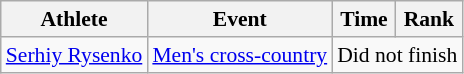<table class=wikitable style="font-size:90%">
<tr>
<th>Athlete</th>
<th>Event</th>
<th>Time</th>
<th>Rank</th>
</tr>
<tr align=center>
<td align=left><a href='#'>Serhiy Rysenko</a></td>
<td align=left><a href='#'>Men's cross-country</a></td>
<td colspan=2>Did not finish</td>
</tr>
</table>
